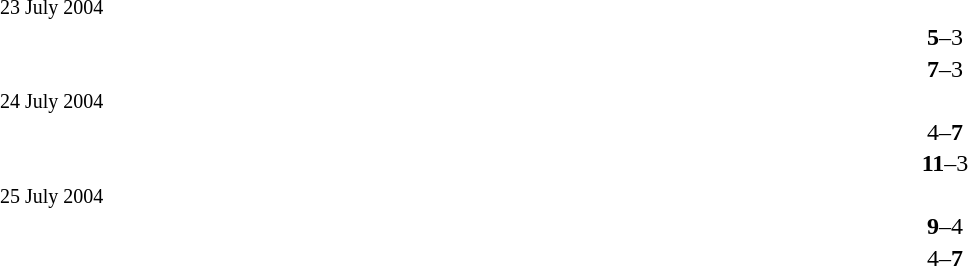<table width=100% cellspacing=1>
<tr>
<th width=40%></th>
<th width=20%></th>
<th></th>
</tr>
<tr>
<td><small>23 July 2004</small></td>
</tr>
<tr>
<td align=right><strong></strong></td>
<td align=center><strong>5</strong>–3</td>
<td></td>
</tr>
<tr>
<td align=right><strong></strong></td>
<td align=center><strong>7</strong>–3</td>
<td></td>
</tr>
<tr>
<td><small>24 July 2004</small></td>
</tr>
<tr>
<td align=right></td>
<td align=center>4–<strong>7</strong></td>
<td><strong></strong></td>
</tr>
<tr>
<td align=right><strong></strong></td>
<td align=center><strong>11</strong>–3</td>
<td></td>
</tr>
<tr>
<td><small>25 July 2004</small></td>
</tr>
<tr>
<td align=right><strong></strong></td>
<td align=center><strong>9</strong>–4</td>
<td></td>
</tr>
<tr>
<td align=right></td>
<td align=center>4–<strong>7</strong></td>
<td><strong></strong></td>
</tr>
</table>
